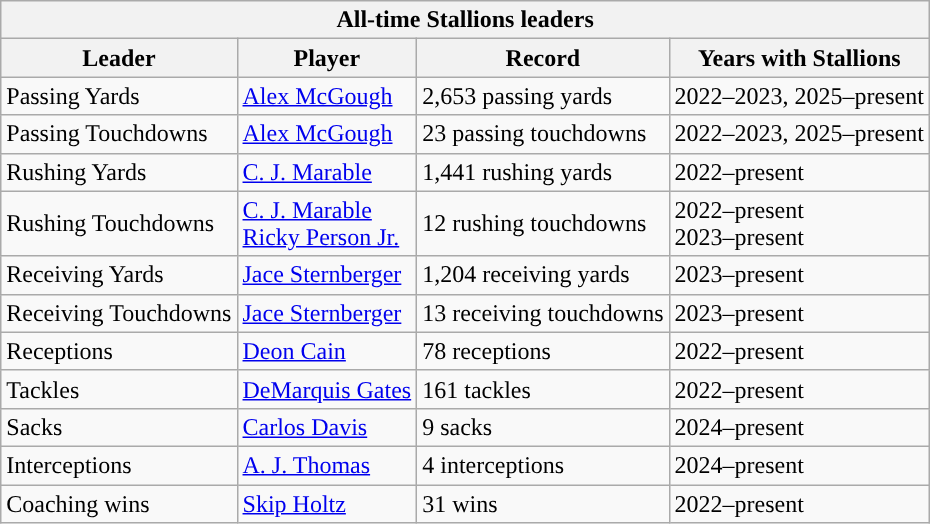<table class="wikitable">
<tr>
<th colspan="5">All-time Stallions leaders</th>
</tr>
<tr>
<th>Leader</th>
<th>Player</th>
<th>Record</th>
<th>Years with Stallions</th>
</tr>
<tr>
<td>Passing Yards</td>
<td><a href='#'>Alex McGough</a></td>
<td>2,653 passing yards</td>
<td>2022–2023, 2025–present</td>
</tr>
<tr>
<td>Passing Touchdowns</td>
<td><a href='#'>Alex McGough</a></td>
<td>23 passing touchdowns</td>
<td>2022–2023, 2025–present</td>
</tr>
<tr>
<td>Rushing Yards</td>
<td><a href='#'>C. J. Marable</a></td>
<td>1,441 rushing yards</td>
<td>2022–present</td>
</tr>
<tr>
<td>Rushing Touchdowns</td>
<td><a href='#'>C. J. Marable</a><br><a href='#'>Ricky Person Jr.</a></td>
<td>12 rushing touchdowns</td>
<td>2022–present<br>2023–present</td>
</tr>
<tr>
<td>Receiving Yards</td>
<td><a href='#'>Jace Sternberger</a></td>
<td>1,204 receiving yards</td>
<td>2023–present</td>
</tr>
<tr>
<td>Receiving Touchdowns</td>
<td><a href='#'>Jace Sternberger</a></td>
<td>13 receiving touchdowns</td>
<td>2023–present</td>
</tr>
<tr>
<td>Receptions</td>
<td><a href='#'>Deon Cain</a></td>
<td>78 receptions</td>
<td>2022–present</td>
</tr>
<tr>
<td>Tackles</td>
<td><a href='#'>DeMarquis Gates</a></td>
<td>161 tackles</td>
<td>2022–present</td>
</tr>
<tr>
<td>Sacks</td>
<td><a href='#'>Carlos Davis</a></td>
<td>9 sacks</td>
<td>2024–present</td>
</tr>
<tr>
<td>Interceptions</td>
<td><a href='#'>A. J. Thomas</a></td>
<td>4 interceptions</td>
<td>2024–present</td>
</tr>
<tr>
<td>Coaching wins</td>
<td><a href='#'>Skip Holtz</a></td>
<td>31 wins</td>
<td>2022–present</td>
</tr>
</table>
